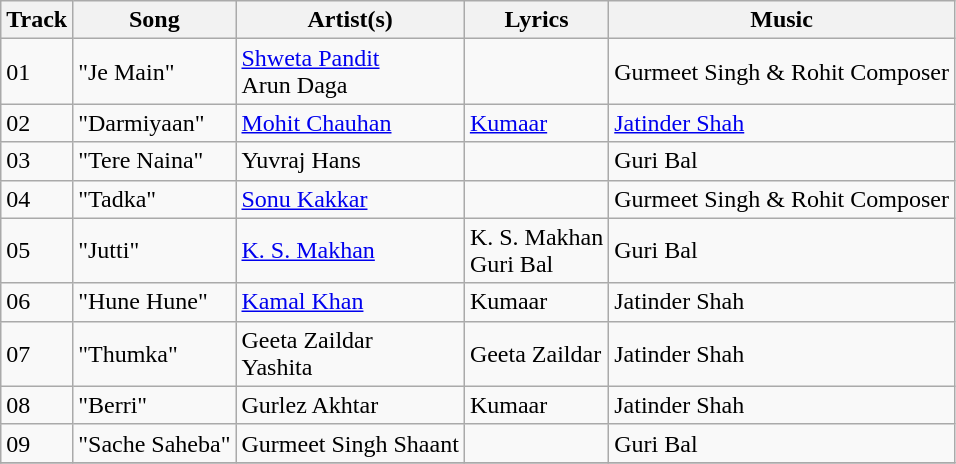<table class="wikitable">
<tr>
<th>Track</th>
<th>Song</th>
<th>Artist(s)</th>
<th>Lyrics</th>
<th>Music</th>
</tr>
<tr>
<td>01</td>
<td>"Je Main"</td>
<td><a href='#'>Shweta Pandit</a><br>Arun Daga</td>
<td></td>
<td>Gurmeet Singh & Rohit Composer</td>
</tr>
<tr>
<td>02</td>
<td>"Darmiyaan"</td>
<td><a href='#'>Mohit Chauhan</a></td>
<td><a href='#'>Kumaar</a></td>
<td><a href='#'>Jatinder Shah</a></td>
</tr>
<tr>
<td>03</td>
<td>"Tere Naina"</td>
<td>Yuvraj Hans</td>
<td></td>
<td>Guri Bal</td>
</tr>
<tr>
<td>04</td>
<td>"Tadka"</td>
<td><a href='#'>Sonu Kakkar</a></td>
<td></td>
<td>Gurmeet Singh & Rohit Composer</td>
</tr>
<tr>
<td>05</td>
<td>"Jutti"</td>
<td><a href='#'>K. S. Makhan</a></td>
<td>K. S. Makhan<br>Guri Bal</td>
<td>Guri Bal</td>
</tr>
<tr>
<td>06</td>
<td>"Hune Hune"</td>
<td><a href='#'>Kamal Khan</a></td>
<td>Kumaar</td>
<td>Jatinder Shah</td>
</tr>
<tr>
<td>07</td>
<td>"Thumka"</td>
<td>Geeta Zaildar<br>Yashita</td>
<td>Geeta Zaildar</td>
<td>Jatinder Shah</td>
</tr>
<tr>
<td>08</td>
<td>"Berri"</td>
<td>Gurlez Akhtar</td>
<td>Kumaar</td>
<td>Jatinder Shah</td>
</tr>
<tr>
<td>09</td>
<td>"Sache Saheba"</td>
<td>Gurmeet Singh Shaant</td>
<td></td>
<td>Guri Bal</td>
</tr>
<tr>
</tr>
</table>
